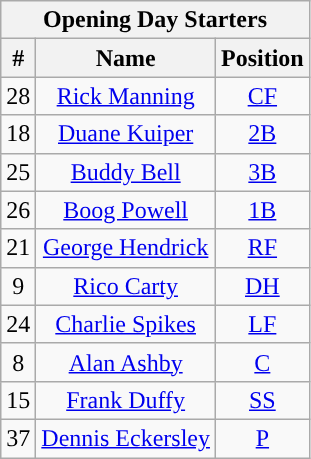<table class="wikitable" style="text-align:center">
<tr>
<th colspan="3">Opening Day Starters</th>
</tr>
<tr>
<th>#</th>
<th>Name</th>
<th>Position</th>
</tr>
<tr>
<td>28</td>
<td><a href='#'>Rick Manning</a></td>
<td><a href='#'>CF</a></td>
</tr>
<tr>
<td>18</td>
<td><a href='#'>Duane Kuiper</a></td>
<td><a href='#'>2B</a></td>
</tr>
<tr>
<td>25</td>
<td><a href='#'>Buddy Bell</a></td>
<td><a href='#'>3B</a></td>
</tr>
<tr>
<td>26</td>
<td><a href='#'>Boog Powell</a></td>
<td><a href='#'>1B</a></td>
</tr>
<tr>
<td>21</td>
<td><a href='#'>George Hendrick</a></td>
<td><a href='#'>RF</a></td>
</tr>
<tr>
<td>9</td>
<td><a href='#'>Rico Carty</a></td>
<td><a href='#'>DH</a></td>
</tr>
<tr>
<td>24</td>
<td><a href='#'>Charlie Spikes</a></td>
<td><a href='#'>LF</a></td>
</tr>
<tr>
<td>8</td>
<td><a href='#'>Alan Ashby</a></td>
<td><a href='#'>C</a></td>
</tr>
<tr>
<td>15</td>
<td><a href='#'>Frank Duffy</a></td>
<td><a href='#'>SS</a></td>
</tr>
<tr>
<td>37</td>
<td><a href='#'>Dennis Eckersley</a></td>
<td><a href='#'>P</a></td>
</tr>
</table>
